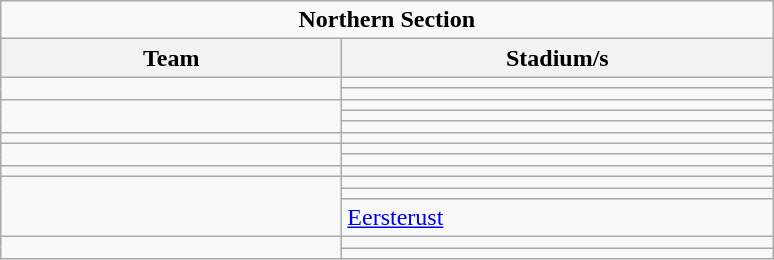<table class="wikitable">
<tr>
<td colspan=3 align=center><strong>Northern Section</strong></td>
</tr>
<tr>
<th width="220">Team</th>
<th width="280">Stadium/s</th>
</tr>
<tr>
<td rowspan=2></td>
<td></td>
</tr>
<tr>
<td></td>
</tr>
<tr>
<td rowspan=3></td>
<td></td>
</tr>
<tr>
<td></td>
</tr>
<tr>
<td></td>
</tr>
<tr>
<td></td>
<td></td>
</tr>
<tr>
<td rowspan=2></td>
<td></td>
</tr>
<tr>
<td></td>
</tr>
<tr>
<td></td>
<td></td>
</tr>
<tr>
<td rowspan=3></td>
<td></td>
</tr>
<tr>
<td></td>
</tr>
<tr>
<td><a href='#'>Eersterust</a></td>
</tr>
<tr>
<td rowspan=2></td>
<td></td>
</tr>
<tr>
<td></td>
</tr>
</table>
